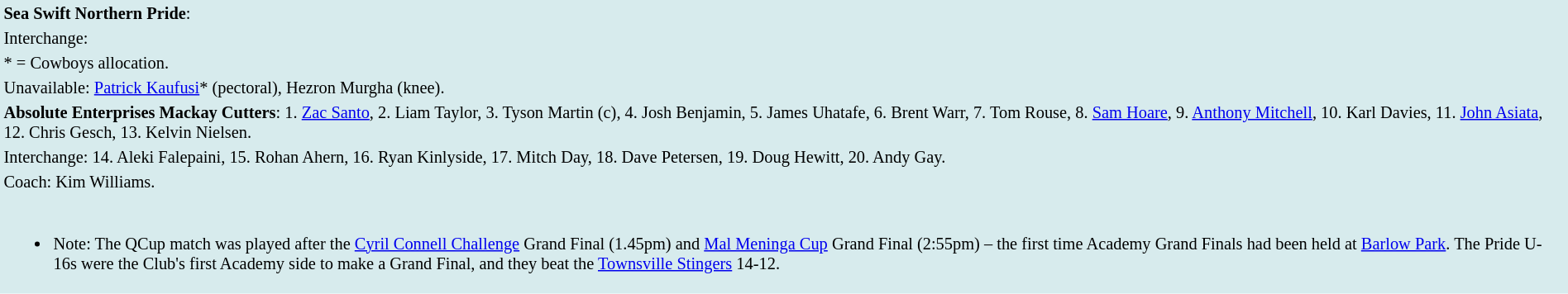<table style="background:#d7ebed; font-size:85%; width:100%;">
<tr>
<td><strong>Sea Swift Northern Pride</strong>:             </td>
</tr>
<tr>
<td>Interchange:    </td>
</tr>
<tr>
<td>* = Cowboys allocation.</td>
</tr>
<tr>
<td>Unavailable: <a href='#'>Patrick Kaufusi</a>* (pectoral), Hezron Murgha (knee).</td>
</tr>
<tr>
<td><strong>Absolute Enterprises Mackay Cutters</strong>: 1. <a href='#'>Zac Santo</a>, 2. Liam Taylor, 3. Tyson Martin (c), 4. Josh Benjamin, 5. James Uhatafe, 6. Brent Warr, 7. Tom Rouse, 8. <a href='#'>Sam Hoare</a>, 9. <a href='#'>Anthony Mitchell</a>, 10. Karl Davies, 11. <a href='#'>John Asiata</a>, 12. Chris Gesch, 13. Kelvin Nielsen.</td>
</tr>
<tr>
<td>Interchange: 14. Aleki Falepaini, 15. Rohan Ahern, 16. Ryan Kinlyside, 17. Mitch Day, 18. Dave Petersen, 19. Doug Hewitt, 20. Andy Gay.</td>
</tr>
<tr>
<td>Coach: Kim Williams.</td>
</tr>
<tr>
<td><br><ul><li>Note: The QCup match was played after the <a href='#'>Cyril Connell Challenge</a> Grand Final (1.45pm) and <a href='#'>Mal Meninga Cup</a> Grand Final (2:55pm) – the first time Academy Grand Finals had been held at <a href='#'>Barlow Park</a>. The Pride U-16s were the Club's first Academy side to make a Grand Final, and they beat the <a href='#'>Townsville Stingers</a> 14-12.</li></ul></td>
</tr>
</table>
